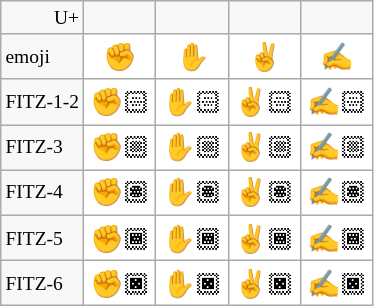<table class="wikitable nounderlines" style="border-collapse:collapse;background:#FFFFFF;font-size:large;text-align:center">
<tr style="background:#F8F8F8;font-size:small">
<td style="text-align:right">U+</td>
<td></td>
<td></td>
<td></td>
<td></td>
</tr>
<tr>
<td style="background:#F8F8F8;font-size:small;text-align:left">emoji</td>
<td>✊&#xfe0f;</td>
<td>✋&#xfe0f;</td>
<td>✌&#xfe0f;</td>
<td>✍&#xfe0f;</td>
</tr>
<tr>
<td style="background:#F8F8F8;font-size:small;text-align:left">FITZ-1-2</td>
<td>✊&#xfe0f;&#x1f3fb;</td>
<td>✋&#xfe0f;&#x1f3fb;</td>
<td>✌&#xfe0f;&#x1f3fb;</td>
<td>✍&#xfe0f;&#x1f3fb;</td>
</tr>
<tr>
<td style="background:#F8F8F8;font-size:small;text-align:left">FITZ-3</td>
<td>✊&#xfe0f;&#x1f3fc;</td>
<td>✋&#xfe0f;&#x1f3fc;</td>
<td>✌&#xfe0f;&#x1f3fc;</td>
<td>✍&#xfe0f;&#x1f3fc;</td>
</tr>
<tr>
<td style="background:#F8F8F8;font-size:small;text-align:left">FITZ-4</td>
<td>✊&#xfe0f;&#x1f3fd;</td>
<td>✋&#xfe0f;&#x1f3fd;</td>
<td>✌&#xfe0f;&#x1f3fd;</td>
<td>✍&#xfe0f;&#x1f3fd;</td>
</tr>
<tr>
<td style="background:#F8F8F8;font-size:small;text-align:left">FITZ-5</td>
<td>✊&#xfe0f;&#x1f3fe;</td>
<td>✋&#xfe0f;&#x1f3fe;</td>
<td>✌&#xfe0f;&#x1f3fe;</td>
<td>✍&#xfe0f;&#x1f3fe;</td>
</tr>
<tr>
<td style="background:#F8F8F8;font-size:small;text-align:left">FITZ-6</td>
<td>✊&#xfe0f;&#x1f3ff;</td>
<td>✋&#xfe0f;&#x1f3ff;</td>
<td>✌&#xfe0f;&#x1f3ff;</td>
<td>✍&#xfe0f;&#x1f3ff;</td>
</tr>
</table>
